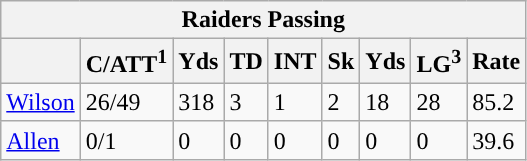<table class="wikitable">
<tr>
<th colspan="9">Raiders Passing</th>
</tr>
<tr>
<th></th>
<th>C/ATT<sup>1</sup></th>
<th>Yds</th>
<th>TD</th>
<th>INT</th>
<th>Sk</th>
<th>Yds</th>
<th>LG<sup>3</sup></th>
<th>Rate</th>
</tr>
<tr>
<td><a href='#'>Wilson</a></td>
<td>26/49</td>
<td>318</td>
<td>3</td>
<td>1</td>
<td>2</td>
<td>18</td>
<td>28</td>
<td>85.2</td>
</tr>
<tr>
<td><a href='#'>Allen</a></td>
<td>0/1</td>
<td>0</td>
<td>0</td>
<td>0</td>
<td>0</td>
<td>0</td>
<td>0</td>
<td>39.6</td>
</tr>
</table>
